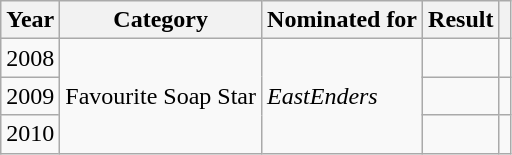<table class="wikitable plainrowheaders">
<tr>
<th scope="col">Year</th>
<th scope="col">Category</th>
<th scope="col">Nominated for</th>
<th scope="col">Result</th>
<th scope="col"></th>
</tr>
<tr>
<td align="center">2008</td>
<td rowspan="3">Favourite Soap Star</td>
<td rowspan="3"><em>EastEnders</em></td>
<td></td>
<td align="center"></td>
</tr>
<tr>
<td align="center">2009</td>
<td></td>
<td align="center"></td>
</tr>
<tr>
<td align="center">2010</td>
<td></td>
<td align="center"></td>
</tr>
</table>
